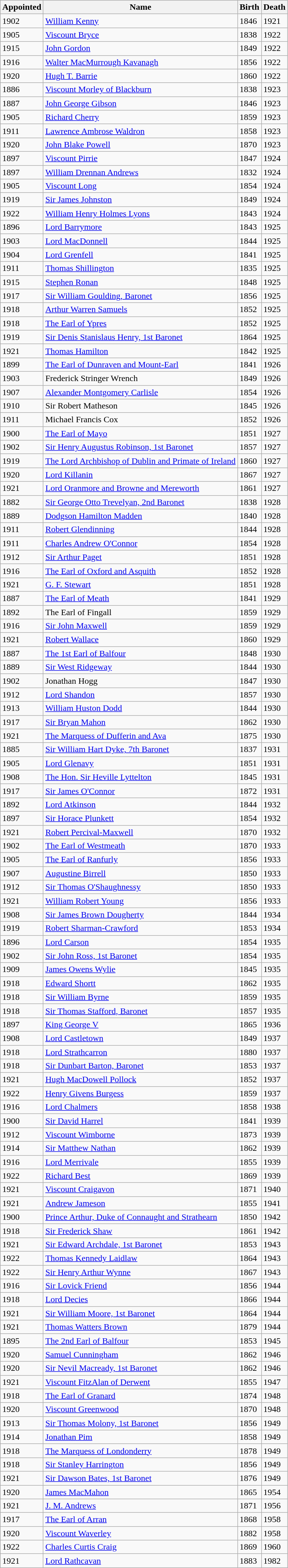<table class="wikitable sortable">
<tr>
<th>Appointed</th>
<th>Name</th>
<th>Birth</th>
<th>Death</th>
</tr>
<tr>
<td>1902</td>
<td><a href='#'>William Kenny</a></td>
<td>1846</td>
<td>1921</td>
</tr>
<tr>
<td>1905</td>
<td><a href='#'>Viscount Bryce</a></td>
<td>1838</td>
<td>1922</td>
</tr>
<tr>
<td>1915</td>
<td><a href='#'>John Gordon</a></td>
<td>1849</td>
<td>1922</td>
</tr>
<tr>
<td>1916</td>
<td><a href='#'>Walter MacMurrough Kavanagh</a></td>
<td>1856</td>
<td>1922</td>
</tr>
<tr>
<td>1920</td>
<td><a href='#'>Hugh T. Barrie</a></td>
<td>1860</td>
<td>1922</td>
</tr>
<tr>
<td>1886</td>
<td><a href='#'>Viscount Morley of Blackburn</a></td>
<td>1838</td>
<td>1923</td>
</tr>
<tr>
<td>1887</td>
<td><a href='#'>John George Gibson</a></td>
<td>1846</td>
<td>1923</td>
</tr>
<tr>
<td>1905</td>
<td><a href='#'>Richard Cherry</a></td>
<td>1859</td>
<td>1923</td>
</tr>
<tr>
<td>1911</td>
<td><a href='#'>Lawrence Ambrose Waldron</a></td>
<td>1858</td>
<td>1923</td>
</tr>
<tr>
<td>1920</td>
<td><a href='#'>John Blake Powell</a></td>
<td>1870</td>
<td>1923</td>
</tr>
<tr>
<td>1897</td>
<td><a href='#'>Viscount Pirrie</a></td>
<td>1847</td>
<td>1924</td>
</tr>
<tr>
<td>1897</td>
<td><a href='#'>William Drennan Andrews</a></td>
<td>1832</td>
<td>1924</td>
</tr>
<tr>
<td>1905</td>
<td><a href='#'>Viscount Long</a></td>
<td>1854</td>
<td>1924</td>
</tr>
<tr>
<td>1919</td>
<td><a href='#'>Sir James Johnston</a></td>
<td>1849</td>
<td>1924</td>
</tr>
<tr>
<td>1922</td>
<td><a href='#'>William Henry Holmes Lyons</a></td>
<td>1843</td>
<td>1924</td>
</tr>
<tr>
<td>1896</td>
<td><a href='#'>Lord Barrymore</a></td>
<td>1843</td>
<td>1925</td>
</tr>
<tr>
<td>1903</td>
<td><a href='#'>Lord MacDonnell</a></td>
<td>1844</td>
<td>1925</td>
</tr>
<tr>
<td>1904</td>
<td><a href='#'>Lord Grenfell</a></td>
<td>1841</td>
<td>1925</td>
</tr>
<tr>
<td>1911</td>
<td><a href='#'>Thomas Shillington</a></td>
<td>1835</td>
<td>1925</td>
</tr>
<tr>
<td>1915</td>
<td><a href='#'>Stephen Ronan</a></td>
<td>1848</td>
<td>1925</td>
</tr>
<tr>
<td>1917</td>
<td><a href='#'>Sir William Goulding, Baronet</a></td>
<td>1856</td>
<td>1925</td>
</tr>
<tr>
<td>1918</td>
<td><a href='#'>Arthur Warren Samuels</a></td>
<td>1852</td>
<td>1925</td>
</tr>
<tr>
<td>1918</td>
<td><a href='#'>The Earl of Ypres</a></td>
<td>1852</td>
<td>1925</td>
</tr>
<tr>
<td>1919</td>
<td><a href='#'>Sir Denis Stanislaus Henry, 1st Baronet</a></td>
<td>1864</td>
<td>1925</td>
</tr>
<tr>
<td>1921</td>
<td><a href='#'>Thomas Hamilton</a></td>
<td>1842</td>
<td>1925</td>
</tr>
<tr>
<td>1899</td>
<td><a href='#'>The Earl of Dunraven and Mount-Earl</a></td>
<td>1841</td>
<td>1926</td>
</tr>
<tr>
<td>1903</td>
<td>Frederick Stringer Wrench</td>
<td>1849</td>
<td>1926</td>
</tr>
<tr>
<td>1907</td>
<td><a href='#'>Alexander Montgomery Carlisle</a></td>
<td>1854</td>
<td>1926</td>
</tr>
<tr>
<td>1910</td>
<td>Sir Robert Matheson</td>
<td>1845</td>
<td>1926</td>
</tr>
<tr>
<td>1911</td>
<td>Michael Francis Cox</td>
<td>1852</td>
<td>1926</td>
</tr>
<tr>
<td>1900</td>
<td><a href='#'>The Earl of Mayo</a></td>
<td>1851</td>
<td>1927</td>
</tr>
<tr>
<td>1902</td>
<td><a href='#'>Sir Henry Augustus Robinson, 1st Baronet</a></td>
<td>1857</td>
<td>1927</td>
</tr>
<tr>
<td>1919</td>
<td><a href='#'>The Lord Archbishop of Dublin and Primate of Ireland</a></td>
<td>1860</td>
<td>1927</td>
</tr>
<tr>
<td>1920</td>
<td><a href='#'>Lord Killanin</a></td>
<td>1867</td>
<td>1927</td>
</tr>
<tr>
<td>1921</td>
<td><a href='#'>Lord Oranmore and Browne and Mereworth</a></td>
<td>1861</td>
<td>1927</td>
</tr>
<tr>
<td>1882</td>
<td><a href='#'>Sir George Otto Trevelyan, 2nd Baronet</a></td>
<td>1838</td>
<td>1928</td>
</tr>
<tr>
<td>1889</td>
<td><a href='#'>Dodgson Hamilton Madden</a></td>
<td>1840</td>
<td>1928</td>
</tr>
<tr>
<td>1911</td>
<td><a href='#'>Robert Glendinning</a></td>
<td>1844</td>
<td>1928</td>
</tr>
<tr>
<td>1911</td>
<td><a href='#'>Charles Andrew O'Connor</a></td>
<td>1854</td>
<td>1928</td>
</tr>
<tr>
<td>1912</td>
<td><a href='#'>Sir Arthur Paget</a></td>
<td>1851</td>
<td>1928</td>
</tr>
<tr>
<td>1916</td>
<td><a href='#'>The Earl of Oxford and Asquith</a></td>
<td>1852</td>
<td>1928</td>
</tr>
<tr>
<td>1921</td>
<td><a href='#'>G. F. Stewart</a></td>
<td>1851</td>
<td>1928</td>
</tr>
<tr>
<td>1887</td>
<td><a href='#'>The Earl of Meath</a></td>
<td>1841</td>
<td>1929</td>
</tr>
<tr>
<td>1892</td>
<td>The Earl of Fingall</td>
<td>1859</td>
<td>1929</td>
</tr>
<tr>
<td>1916</td>
<td><a href='#'>Sir John Maxwell</a></td>
<td>1859</td>
<td>1929</td>
</tr>
<tr>
<td>1921</td>
<td><a href='#'>Robert Wallace</a></td>
<td>1860</td>
<td>1929</td>
</tr>
<tr>
<td>1887</td>
<td><a href='#'>The 1st Earl of Balfour</a></td>
<td>1848</td>
<td>1930</td>
</tr>
<tr>
<td>1889</td>
<td><a href='#'>Sir West Ridgeway</a></td>
<td>1844</td>
<td>1930</td>
</tr>
<tr>
<td>1902</td>
<td>Jonathan Hogg</td>
<td>1847</td>
<td>1930</td>
</tr>
<tr>
<td>1912</td>
<td><a href='#'>Lord Shandon</a></td>
<td>1857</td>
<td>1930</td>
</tr>
<tr>
<td>1913</td>
<td><a href='#'>William Huston Dodd</a></td>
<td>1844</td>
<td>1930</td>
</tr>
<tr>
<td>1917</td>
<td><a href='#'>Sir Bryan Mahon</a></td>
<td>1862</td>
<td>1930</td>
</tr>
<tr>
<td>1921</td>
<td><a href='#'>The Marquess of Dufferin and Ava</a></td>
<td>1875</td>
<td>1930</td>
</tr>
<tr>
<td>1885</td>
<td><a href='#'>Sir William Hart Dyke, 7th Baronet</a></td>
<td>1837</td>
<td>1931</td>
</tr>
<tr>
<td>1905</td>
<td><a href='#'>Lord Glenavy</a></td>
<td>1851</td>
<td>1931</td>
</tr>
<tr>
<td>1908</td>
<td><a href='#'>The Hon. Sir Heville Lyttelton</a></td>
<td>1845</td>
<td>1931</td>
</tr>
<tr>
<td>1917</td>
<td><a href='#'>Sir James O'Connor</a></td>
<td>1872</td>
<td>1931</td>
</tr>
<tr>
<td>1892</td>
<td><a href='#'>Lord Atkinson</a></td>
<td>1844</td>
<td>1932</td>
</tr>
<tr>
<td>1897</td>
<td><a href='#'>Sir Horace Plunkett</a></td>
<td>1854</td>
<td>1932</td>
</tr>
<tr>
<td>1921</td>
<td><a href='#'>Robert Percival-Maxwell</a></td>
<td>1870</td>
<td>1932</td>
</tr>
<tr>
<td>1902</td>
<td><a href='#'>The Earl of Westmeath</a></td>
<td>1870</td>
<td>1933</td>
</tr>
<tr>
<td>1905</td>
<td><a href='#'>The Earl of Ranfurly</a></td>
<td>1856</td>
<td>1933</td>
</tr>
<tr>
<td>1907</td>
<td><a href='#'>Augustine Birrell</a></td>
<td>1850</td>
<td>1933</td>
</tr>
<tr>
<td>1912</td>
<td><a href='#'>Sir Thomas O'Shaughnessy</a></td>
<td>1850</td>
<td>1933</td>
</tr>
<tr>
<td>1921</td>
<td><a href='#'>William Robert Young</a></td>
<td>1856</td>
<td>1933</td>
</tr>
<tr>
<td>1908</td>
<td><a href='#'>Sir James Brown Dougherty</a></td>
<td>1844</td>
<td>1934</td>
</tr>
<tr>
<td>1919</td>
<td><a href='#'>Robert Sharman-Crawford</a></td>
<td>1853</td>
<td>1934</td>
</tr>
<tr>
<td>1896</td>
<td><a href='#'>Lord Carson</a></td>
<td>1854</td>
<td>1935</td>
</tr>
<tr>
<td>1902</td>
<td><a href='#'>Sir John Ross, 1st Baronet</a></td>
<td>1854</td>
<td>1935</td>
</tr>
<tr>
<td>1909</td>
<td><a href='#'>James Owens Wylie</a></td>
<td>1845</td>
<td>1935</td>
</tr>
<tr>
<td>1918</td>
<td><a href='#'>Edward Shortt</a></td>
<td>1862</td>
<td>1935</td>
</tr>
<tr>
<td>1918</td>
<td><a href='#'>Sir William Byrne</a></td>
<td>1859</td>
<td>1935</td>
</tr>
<tr>
<td>1918</td>
<td><a href='#'>Sir Thomas Stafford, Baronet</a></td>
<td>1857</td>
<td>1935</td>
</tr>
<tr>
<td>1897</td>
<td><a href='#'>King George V</a></td>
<td>1865</td>
<td>1936</td>
</tr>
<tr>
<td>1908</td>
<td><a href='#'>Lord Castletown</a></td>
<td>1849</td>
<td>1937</td>
</tr>
<tr>
<td>1918</td>
<td><a href='#'>Lord Strathcarron</a></td>
<td>1880</td>
<td>1937</td>
</tr>
<tr>
<td>1918</td>
<td><a href='#'>Sir Dunbart Barton, Baronet</a></td>
<td>1853</td>
<td>1937</td>
</tr>
<tr>
<td>1921</td>
<td><a href='#'>Hugh MacDowell Pollock</a></td>
<td>1852</td>
<td>1937</td>
</tr>
<tr>
<td>1922</td>
<td><a href='#'>Henry Givens Burgess</a></td>
<td>1859</td>
<td>1937</td>
</tr>
<tr>
<td>1916</td>
<td><a href='#'>Lord Chalmers</a></td>
<td>1858</td>
<td>1938</td>
</tr>
<tr>
<td>1900</td>
<td><a href='#'>Sir David Harrel</a></td>
<td>1841</td>
<td>1939</td>
</tr>
<tr>
<td>1912</td>
<td><a href='#'>Viscount Wimborne</a></td>
<td>1873</td>
<td>1939</td>
</tr>
<tr>
<td>1914</td>
<td><a href='#'>Sir Matthew Nathan</a></td>
<td>1862</td>
<td>1939</td>
</tr>
<tr>
<td>1916</td>
<td><a href='#'>Lord Merrivale</a></td>
<td>1855</td>
<td>1939</td>
</tr>
<tr>
<td>1922</td>
<td><a href='#'>Richard Best</a></td>
<td>1869</td>
<td>1939</td>
</tr>
<tr>
<td>1921</td>
<td><a href='#'>Viscount Craigavon</a></td>
<td>1871</td>
<td>1940</td>
</tr>
<tr>
<td>1921</td>
<td><a href='#'>Andrew Jameson</a></td>
<td>1855</td>
<td>1941</td>
</tr>
<tr>
<td>1900</td>
<td><a href='#'>Prince Arthur, Duke of Connaught and Strathearn</a></td>
<td>1850</td>
<td>1942</td>
</tr>
<tr>
<td>1918</td>
<td><a href='#'>Sir Frederick Shaw</a></td>
<td>1861</td>
<td>1942</td>
</tr>
<tr>
<td>1921</td>
<td><a href='#'>Sir Edward Archdale, 1st Baronet</a></td>
<td>1853</td>
<td>1943</td>
</tr>
<tr>
<td>1922</td>
<td><a href='#'>Thomas Kennedy Laidlaw</a></td>
<td>1864</td>
<td>1943</td>
</tr>
<tr>
<td>1922</td>
<td><a href='#'>Sir Henry Arthur Wynne</a></td>
<td>1867</td>
<td>1943</td>
</tr>
<tr>
<td>1916</td>
<td><a href='#'>Sir Lovick Friend</a></td>
<td>1856</td>
<td>1944</td>
</tr>
<tr>
<td>1918</td>
<td><a href='#'>Lord Decies</a></td>
<td>1866</td>
<td>1944</td>
</tr>
<tr>
<td>1921</td>
<td><a href='#'>Sir William Moore, 1st Baronet</a></td>
<td>1864</td>
<td>1944</td>
</tr>
<tr>
<td>1921</td>
<td><a href='#'>Thomas Watters Brown</a></td>
<td>1879</td>
<td>1944</td>
</tr>
<tr>
<td>1895</td>
<td><a href='#'>The 2nd Earl of Balfour</a></td>
<td>1853</td>
<td>1945</td>
</tr>
<tr>
<td>1920</td>
<td><a href='#'>Samuel Cunningham</a></td>
<td>1862</td>
<td>1946</td>
</tr>
<tr>
<td>1920</td>
<td><a href='#'>Sir Nevil Macready, 1st Baronet</a></td>
<td>1862</td>
<td>1946</td>
</tr>
<tr>
<td>1921</td>
<td><a href='#'>Viscount FitzAlan of Derwent</a></td>
<td>1855</td>
<td>1947</td>
</tr>
<tr>
<td>1918</td>
<td><a href='#'>The Earl of Granard</a></td>
<td>1874</td>
<td>1948</td>
</tr>
<tr>
<td>1920</td>
<td><a href='#'>Viscount Greenwood</a></td>
<td>1870</td>
<td>1948</td>
</tr>
<tr>
<td>1913</td>
<td><a href='#'>Sir Thomas Molony, 1st Baronet</a></td>
<td>1856</td>
<td>1949</td>
</tr>
<tr>
<td>1914</td>
<td><a href='#'>Jonathan Pim</a></td>
<td>1858</td>
<td>1949</td>
</tr>
<tr>
<td>1918</td>
<td><a href='#'>The Marquess of Londonderry</a></td>
<td>1878</td>
<td>1949</td>
</tr>
<tr>
<td>1918</td>
<td><a href='#'>Sir Stanley Harrington</a></td>
<td>1856</td>
<td>1949</td>
</tr>
<tr>
<td>1921</td>
<td><a href='#'>Sir Dawson Bates, 1st Baronet</a></td>
<td>1876</td>
<td>1949</td>
</tr>
<tr>
<td>1920</td>
<td><a href='#'>James MacMahon</a></td>
<td>1865</td>
<td>1954</td>
</tr>
<tr>
<td>1921</td>
<td><a href='#'>J. M. Andrews</a></td>
<td>1871</td>
<td>1956</td>
</tr>
<tr>
<td>1917</td>
<td><a href='#'>The Earl of Arran</a></td>
<td>1868</td>
<td>1958</td>
</tr>
<tr>
<td>1920</td>
<td><a href='#'>Viscount Waverley</a></td>
<td>1882</td>
<td>1958</td>
</tr>
<tr>
<td>1922</td>
<td><a href='#'>Charles Curtis Craig</a></td>
<td>1869</td>
<td>1960</td>
</tr>
<tr>
<td>1921</td>
<td><a href='#'>Lord Rathcavan</a></td>
<td>1883</td>
<td>1982</td>
</tr>
</table>
